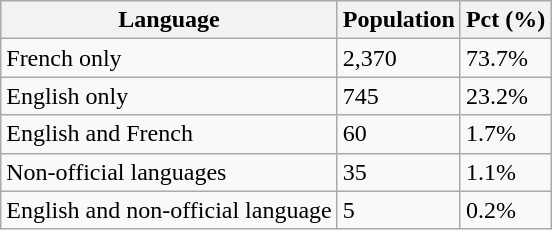<table class="wikitable">
<tr>
<th>Language</th>
<th>Population</th>
<th>Pct (%)</th>
</tr>
<tr>
<td>French only</td>
<td>2,370</td>
<td>73.7%</td>
</tr>
<tr>
<td>English only</td>
<td>745</td>
<td>23.2%</td>
</tr>
<tr>
<td>English and French</td>
<td>60</td>
<td>1.7%</td>
</tr>
<tr>
<td>Non-official languages</td>
<td>35</td>
<td>1.1%</td>
</tr>
<tr>
<td>English and non-official language</td>
<td>5</td>
<td>0.2%</td>
</tr>
</table>
